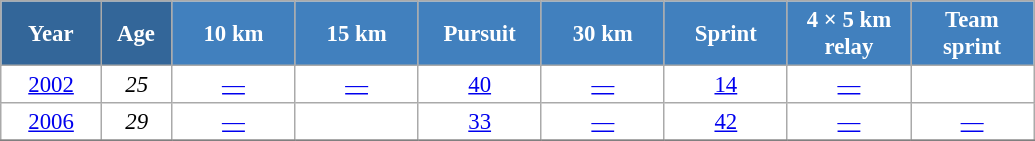<table class="wikitable" style="font-size:95%; text-align:center; border:grey solid 1px; border-collapse:collapse; background:#ffffff;">
<tr>
<th style="background-color:#369; color:white; width:60px;"> Year </th>
<th style="background-color:#369; color:white; width:40px;"> Age </th>
<th style="background-color:#4180be; color:white; width:75px;"> 10 km </th>
<th style="background-color:#4180be; color:white; width:75px;"> 15 km </th>
<th style="background-color:#4180be; color:white; width:75px;"> Pursuit </th>
<th style="background-color:#4180be; color:white; width:75px;"> 30 km </th>
<th style="background-color:#4180be; color:white; width:75px;"> Sprint </th>
<th style="background-color:#4180be; color:white; width:75px;"> 4 × 5 km <br> relay </th>
<th style="background-color:#4180be; color:white; width:75px;"> Team <br> sprint </th>
</tr>
<tr>
<td><a href='#'>2002</a></td>
<td><em>25</em></td>
<td><a href='#'>—</a></td>
<td><a href='#'>—</a></td>
<td><a href='#'>40</a></td>
<td><a href='#'>—</a></td>
<td><a href='#'>14</a></td>
<td><a href='#'>—</a></td>
<td></td>
</tr>
<tr>
<td><a href='#'>2006</a></td>
<td><em>29</em></td>
<td><a href='#'>—</a></td>
<td></td>
<td><a href='#'>33</a></td>
<td><a href='#'>—</a></td>
<td><a href='#'>42</a></td>
<td><a href='#'>—</a></td>
<td><a href='#'>—</a></td>
</tr>
<tr>
</tr>
</table>
